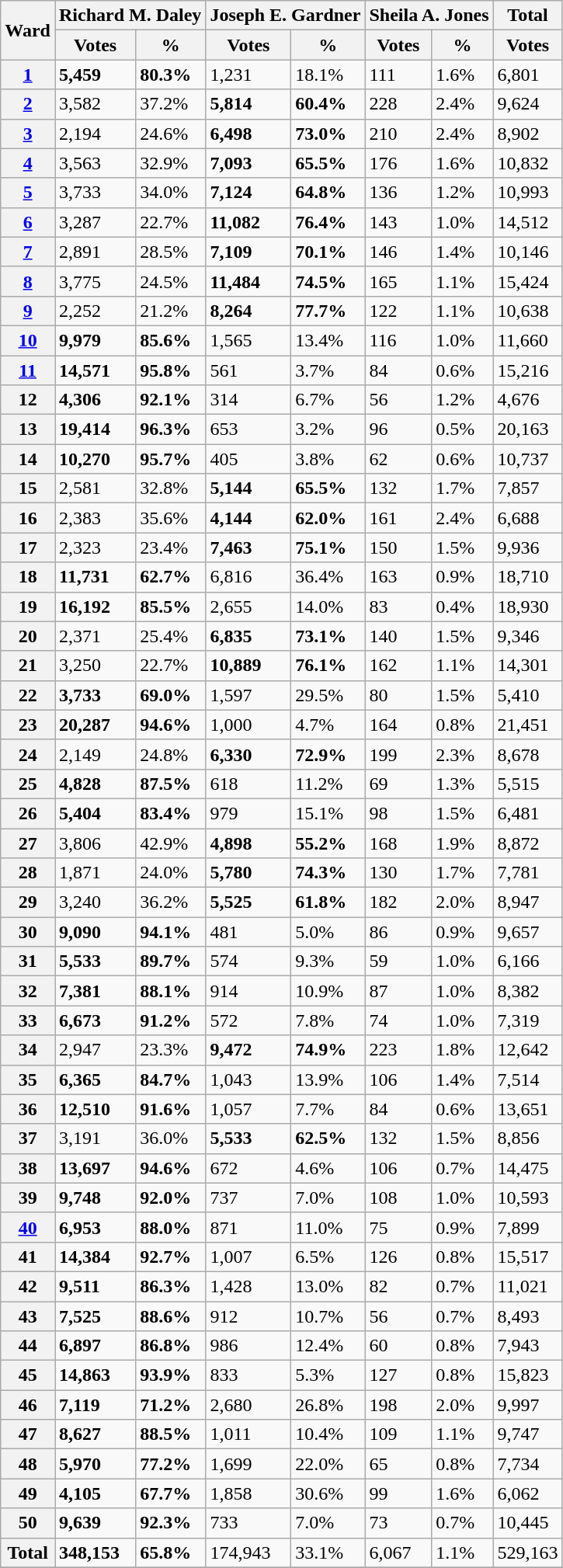<table class="wikitable collapsible collapsed sortable">
<tr>
<th rowspan=2>Ward</th>
<th colspan=2>Richard M. Daley</th>
<th colspan=2>Joseph E. Gardner</th>
<th colspan=2>Sheila A. Jones</th>
<th>Total</th>
</tr>
<tr>
<th>Votes</th>
<th>%</th>
<th>Votes</th>
<th>%</th>
<th>Votes</th>
<th>%</th>
<th>Votes</th>
</tr>
<tr>
<th><a href='#'>1</a></th>
<td><strong>5,459</strong></td>
<td><strong>80.3%</strong></td>
<td>1,231</td>
<td>18.1%</td>
<td>111</td>
<td>1.6%</td>
<td>6,801</td>
</tr>
<tr>
<th><a href='#'>2</a></th>
<td>3,582</td>
<td>37.2%</td>
<td><strong>5,814</strong></td>
<td><strong>60.4%</strong></td>
<td>228</td>
<td>2.4%</td>
<td>9,624</td>
</tr>
<tr>
<th><a href='#'>3</a></th>
<td>2,194</td>
<td>24.6%</td>
<td><strong>6,498</strong></td>
<td><strong>73.0%</strong></td>
<td>210</td>
<td>2.4%</td>
<td>8,902</td>
</tr>
<tr>
<th><a href='#'>4</a></th>
<td>3,563</td>
<td>32.9%</td>
<td><strong>7,093</strong></td>
<td><strong>65.5%</strong></td>
<td>176</td>
<td>1.6%</td>
<td>10,832</td>
</tr>
<tr>
<th><a href='#'>5</a></th>
<td>3,733</td>
<td>34.0%</td>
<td><strong>7,124</strong></td>
<td><strong>64.8%</strong></td>
<td>136</td>
<td>1.2%</td>
<td>10,993</td>
</tr>
<tr>
<th><a href='#'>6</a></th>
<td>3,287</td>
<td>22.7%</td>
<td><strong>11,082</strong></td>
<td><strong>76.4%</strong></td>
<td>143</td>
<td>1.0%</td>
<td>14,512</td>
</tr>
<tr>
<th><a href='#'>7</a></th>
<td>2,891</td>
<td>28.5%</td>
<td><strong>7,109</strong></td>
<td><strong>70.1%</strong></td>
<td>146</td>
<td>1.4%</td>
<td>10,146</td>
</tr>
<tr>
<th><a href='#'>8</a></th>
<td>3,775</td>
<td>24.5%</td>
<td><strong>11,484</strong></td>
<td><strong>74.5%</strong></td>
<td>165</td>
<td>1.1%</td>
<td>15,424</td>
</tr>
<tr>
<th><a href='#'>9</a></th>
<td>2,252</td>
<td>21.2%</td>
<td><strong>8,264</strong></td>
<td><strong>77.7%</strong></td>
<td>122</td>
<td>1.1%</td>
<td>10,638</td>
</tr>
<tr>
<th><a href='#'>10</a></th>
<td><strong>9,979</strong></td>
<td><strong>85.6%</strong></td>
<td>1,565</td>
<td>13.4%</td>
<td>116</td>
<td>1.0%</td>
<td>11,660</td>
</tr>
<tr>
<th><a href='#'>11</a></th>
<td><strong>14,571</strong></td>
<td><strong>95.8%</strong></td>
<td>561</td>
<td>3.7%</td>
<td>84</td>
<td>0.6%</td>
<td>15,216</td>
</tr>
<tr>
<th>12</th>
<td><strong>4,306</strong></td>
<td><strong>92.1%</strong></td>
<td>314</td>
<td>6.7%</td>
<td>56</td>
<td>1.2%</td>
<td>4,676</td>
</tr>
<tr>
<th>13</th>
<td><strong>19,414</strong></td>
<td><strong>96.3%</strong></td>
<td>653</td>
<td>3.2%</td>
<td>96</td>
<td>0.5%</td>
<td>20,163</td>
</tr>
<tr>
<th>14</th>
<td><strong>10,270</strong></td>
<td><strong>95.7%</strong></td>
<td>405</td>
<td>3.8%</td>
<td>62</td>
<td>0.6%</td>
<td>10,737</td>
</tr>
<tr>
<th>15</th>
<td>2,581</td>
<td>32.8%</td>
<td><strong>5,144</strong></td>
<td><strong>65.5%</strong></td>
<td>132</td>
<td>1.7%</td>
<td>7,857</td>
</tr>
<tr>
<th>16</th>
<td>2,383</td>
<td>35.6%</td>
<td><strong>4,144</strong></td>
<td><strong>62.0%</strong></td>
<td>161</td>
<td>2.4%</td>
<td>6,688</td>
</tr>
<tr>
<th>17</th>
<td>2,323</td>
<td>23.4%</td>
<td><strong>7,463</strong></td>
<td><strong>75.1%</strong></td>
<td>150</td>
<td>1.5%</td>
<td>9,936</td>
</tr>
<tr>
<th>18</th>
<td><strong>11,731</strong></td>
<td><strong>62.7%</strong></td>
<td>6,816</td>
<td>36.4%</td>
<td>163</td>
<td>0.9%</td>
<td>18,710</td>
</tr>
<tr>
<th>19</th>
<td><strong>16,192</strong></td>
<td><strong>85.5%</strong></td>
<td>2,655</td>
<td>14.0%</td>
<td>83</td>
<td>0.4%</td>
<td>18,930</td>
</tr>
<tr>
<th>20</th>
<td>2,371</td>
<td>25.4%</td>
<td><strong>6,835</strong></td>
<td><strong>73.1%</strong></td>
<td>140</td>
<td>1.5%</td>
<td>9,346</td>
</tr>
<tr>
<th>21</th>
<td>3,250</td>
<td>22.7%</td>
<td><strong>10,889</strong></td>
<td><strong>76.1%</strong></td>
<td>162</td>
<td>1.1%</td>
<td>14,301</td>
</tr>
<tr>
<th>22</th>
<td><strong>3,733</strong></td>
<td><strong>69.0%</strong></td>
<td>1,597</td>
<td>29.5%</td>
<td>80</td>
<td>1.5%</td>
<td>5,410</td>
</tr>
<tr>
<th>23</th>
<td><strong>20,287</strong></td>
<td><strong>94.6%</strong></td>
<td>1,000</td>
<td>4.7%</td>
<td>164</td>
<td>0.8%</td>
<td>21,451</td>
</tr>
<tr>
<th>24</th>
<td>2,149</td>
<td>24.8%</td>
<td><strong>6,330</strong></td>
<td><strong>72.9%</strong></td>
<td>199</td>
<td>2.3%</td>
<td>8,678</td>
</tr>
<tr>
<th>25</th>
<td><strong>4,828</strong></td>
<td><strong>87.5%</strong></td>
<td>618</td>
<td>11.2%</td>
<td>69</td>
<td>1.3%</td>
<td>5,515</td>
</tr>
<tr>
<th>26</th>
<td><strong>5,404</strong></td>
<td><strong>83.4%</strong></td>
<td>979</td>
<td>15.1%</td>
<td>98</td>
<td>1.5%</td>
<td>6,481</td>
</tr>
<tr>
<th>27</th>
<td>3,806</td>
<td>42.9%</td>
<td><strong>4,898</strong></td>
<td><strong>55.2%</strong></td>
<td>168</td>
<td>1.9%</td>
<td>8,872</td>
</tr>
<tr>
<th>28</th>
<td>1,871</td>
<td>24.0%</td>
<td><strong>5,780</strong></td>
<td><strong>74.3%</strong></td>
<td>130</td>
<td>1.7%</td>
<td>7,781</td>
</tr>
<tr>
<th>29</th>
<td>3,240</td>
<td>36.2%</td>
<td><strong>5,525</strong></td>
<td><strong>61.8%</strong></td>
<td>182</td>
<td>2.0%</td>
<td>8,947</td>
</tr>
<tr>
<th>30</th>
<td><strong>9,090</strong></td>
<td><strong>94.1%</strong></td>
<td>481</td>
<td>5.0%</td>
<td>86</td>
<td>0.9%</td>
<td>9,657</td>
</tr>
<tr>
<th>31</th>
<td><strong>5,533</strong></td>
<td><strong>89.7%</strong></td>
<td>574</td>
<td>9.3%</td>
<td>59</td>
<td>1.0%</td>
<td>6,166</td>
</tr>
<tr>
<th>32</th>
<td><strong>7,381</strong></td>
<td><strong>88.1%</strong></td>
<td>914</td>
<td>10.9%</td>
<td>87</td>
<td>1.0%</td>
<td>8,382</td>
</tr>
<tr>
<th>33</th>
<td><strong>6,673</strong></td>
<td><strong>91.2%</strong></td>
<td>572</td>
<td>7.8%</td>
<td>74</td>
<td>1.0%</td>
<td>7,319</td>
</tr>
<tr>
<th>34</th>
<td>2,947</td>
<td>23.3%</td>
<td><strong>9,472</strong></td>
<td><strong>74.9%</strong></td>
<td>223</td>
<td>1.8%</td>
<td>12,642</td>
</tr>
<tr>
<th>35</th>
<td><strong>6,365</strong></td>
<td><strong>84.7%</strong></td>
<td>1,043</td>
<td>13.9%</td>
<td>106</td>
<td>1.4%</td>
<td>7,514</td>
</tr>
<tr>
<th>36</th>
<td><strong>12,510</strong></td>
<td><strong>91.6%</strong></td>
<td>1,057</td>
<td>7.7%</td>
<td>84</td>
<td>0.6%</td>
<td>13,651</td>
</tr>
<tr>
<th>37</th>
<td>3,191</td>
<td>36.0%</td>
<td><strong>5,533</strong></td>
<td><strong>62.5%</strong></td>
<td>132</td>
<td>1.5%</td>
<td>8,856</td>
</tr>
<tr>
<th>38</th>
<td><strong>13,697</strong></td>
<td><strong>94.6%</strong></td>
<td>672</td>
<td>4.6%</td>
<td>106</td>
<td>0.7%</td>
<td>14,475</td>
</tr>
<tr>
<th>39</th>
<td><strong>9,748</strong></td>
<td><strong>92.0%</strong></td>
<td>737</td>
<td>7.0%</td>
<td>108</td>
<td>1.0%</td>
<td>10,593</td>
</tr>
<tr>
<th><a href='#'>40</a></th>
<td><strong>6,953</strong></td>
<td><strong>88.0%</strong></td>
<td>871</td>
<td>11.0%</td>
<td>75</td>
<td>0.9%</td>
<td>7,899</td>
</tr>
<tr>
<th>41</th>
<td><strong>14,384</strong></td>
<td><strong>92.7%</strong></td>
<td>1,007</td>
<td>6.5%</td>
<td>126</td>
<td>0.8%</td>
<td>15,517</td>
</tr>
<tr>
<th>42</th>
<td><strong>9,511</strong></td>
<td><strong>86.3%</strong></td>
<td>1,428</td>
<td>13.0%</td>
<td>82</td>
<td>0.7%</td>
<td>11,021</td>
</tr>
<tr>
<th>43</th>
<td><strong>7,525</strong></td>
<td><strong>88.6% </strong></td>
<td>912</td>
<td>10.7%</td>
<td>56</td>
<td>0.7%</td>
<td>8,493</td>
</tr>
<tr>
<th>44</th>
<td><strong>6,897</strong></td>
<td><strong>86.8%</strong></td>
<td>986</td>
<td>12.4%</td>
<td>60</td>
<td>0.8%</td>
<td>7,943</td>
</tr>
<tr>
<th>45</th>
<td><strong>14,863</strong></td>
<td><strong>93.9%</strong></td>
<td>833</td>
<td>5.3%</td>
<td>127</td>
<td>0.8%</td>
<td>15,823</td>
</tr>
<tr>
<th>46</th>
<td><strong>7,119</strong></td>
<td><strong>71.2%</strong></td>
<td>2,680</td>
<td>26.8%</td>
<td>198</td>
<td>2.0%</td>
<td>9,997</td>
</tr>
<tr>
<th>47</th>
<td><strong>8,627</strong></td>
<td><strong>88.5%</strong></td>
<td>1,011</td>
<td>10.4%</td>
<td>109</td>
<td>1.1%</td>
<td>9,747</td>
</tr>
<tr>
<th>48</th>
<td><strong>5,970</strong></td>
<td><strong>77.2%</strong></td>
<td>1,699</td>
<td>22.0%</td>
<td>65</td>
<td>0.8%</td>
<td>7,734</td>
</tr>
<tr>
<th>49</th>
<td><strong>4,105</strong></td>
<td><strong>67.7%</strong></td>
<td>1,858</td>
<td>30.6%</td>
<td>99</td>
<td>1.6%</td>
<td>6,062</td>
</tr>
<tr>
<th>50</th>
<td><strong>9,639</strong></td>
<td><strong>92.3%</strong></td>
<td>733</td>
<td>7.0%</td>
<td>73</td>
<td>0.7%</td>
<td>10,445</td>
</tr>
<tr>
<th>Total</th>
<td><strong>348,153</strong></td>
<td><strong>65.8%</strong></td>
<td>174,943</td>
<td>33.1%</td>
<td>6,067</td>
<td>1.1%</td>
<td>529,163</td>
</tr>
<tr>
</tr>
</table>
